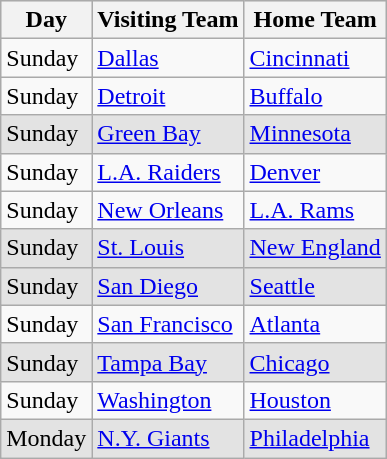<table class="wikitable">
<tr style="background: #e3e3e3;">
<th>Day</th>
<th>Visiting Team</th>
<th>Home Team</th>
</tr>
<tr>
<td>Sunday</td>
<td><a href='#'>Dallas</a></td>
<td><a href='#'>Cincinnati</a></td>
</tr>
<tr>
<td>Sunday</td>
<td><a href='#'>Detroit</a></td>
<td><a href='#'>Buffalo</a></td>
</tr>
<tr style="background: #e3e3e3;">
<td>Sunday</td>
<td><a href='#'>Green Bay</a></td>
<td><a href='#'>Minnesota</a></td>
</tr>
<tr>
<td>Sunday</td>
<td><a href='#'>L.A. Raiders</a></td>
<td><a href='#'>Denver</a></td>
</tr>
<tr>
<td>Sunday</td>
<td><a href='#'>New Orleans</a></td>
<td><a href='#'>L.A. Rams</a></td>
</tr>
<tr style="background: #e3e3e3;">
<td>Sunday</td>
<td><a href='#'>St. Louis</a></td>
<td><a href='#'>New England</a></td>
</tr>
<tr style="background: #e3e3e3;">
<td>Sunday</td>
<td><a href='#'>San Diego</a></td>
<td><a href='#'>Seattle</a></td>
</tr>
<tr>
<td>Sunday</td>
<td><a href='#'>San Francisco</a></td>
<td><a href='#'>Atlanta</a></td>
</tr>
<tr style="background: #e3e3e3;">
<td>Sunday</td>
<td><a href='#'>Tampa Bay</a></td>
<td><a href='#'>Chicago</a></td>
</tr>
<tr>
<td>Sunday</td>
<td><a href='#'>Washington</a></td>
<td><a href='#'>Houston</a></td>
</tr>
<tr style="background: #e3e3e3;">
<td>Monday</td>
<td><a href='#'>N.Y. Giants</a></td>
<td><a href='#'>Philadelphia</a></td>
</tr>
</table>
